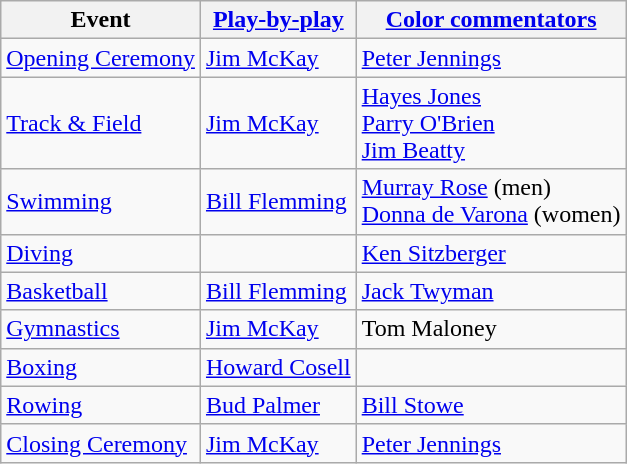<table class="wikitable">
<tr>
<th>Event</th>
<th><a href='#'>Play-by-play</a></th>
<th><a href='#'>Color commentators</a></th>
</tr>
<tr>
<td><a href='#'>Opening Ceremony</a></td>
<td><a href='#'>Jim McKay</a></td>
<td><a href='#'>Peter Jennings</a></td>
</tr>
<tr>
<td><a href='#'>Track & Field</a></td>
<td><a href='#'>Jim McKay</a></td>
<td><a href='#'>Hayes Jones</a><br><a href='#'>Parry O'Brien</a><br><a href='#'>Jim Beatty</a></td>
</tr>
<tr>
<td><a href='#'>Swimming</a></td>
<td><a href='#'>Bill Flemming</a></td>
<td><a href='#'>Murray Rose</a> (men)<br><a href='#'>Donna de Varona</a> (women)</td>
</tr>
<tr>
<td><a href='#'>Diving</a></td>
<td></td>
<td><a href='#'>Ken Sitzberger</a></td>
</tr>
<tr>
<td><a href='#'>Basketball</a></td>
<td><a href='#'>Bill Flemming</a></td>
<td><a href='#'>Jack Twyman</a></td>
</tr>
<tr>
<td><a href='#'>Gymnastics</a></td>
<td><a href='#'>Jim McKay</a></td>
<td>Tom Maloney</td>
</tr>
<tr>
<td><a href='#'>Boxing</a></td>
<td><a href='#'>Howard Cosell</a></td>
</tr>
<tr>
<td><a href='#'>Rowing</a></td>
<td><a href='#'>Bud Palmer</a></td>
<td><a href='#'>Bill Stowe</a></td>
</tr>
<tr>
<td><a href='#'>Closing Ceremony</a></td>
<td><a href='#'>Jim McKay</a></td>
<td><a href='#'>Peter Jennings</a></td>
</tr>
</table>
